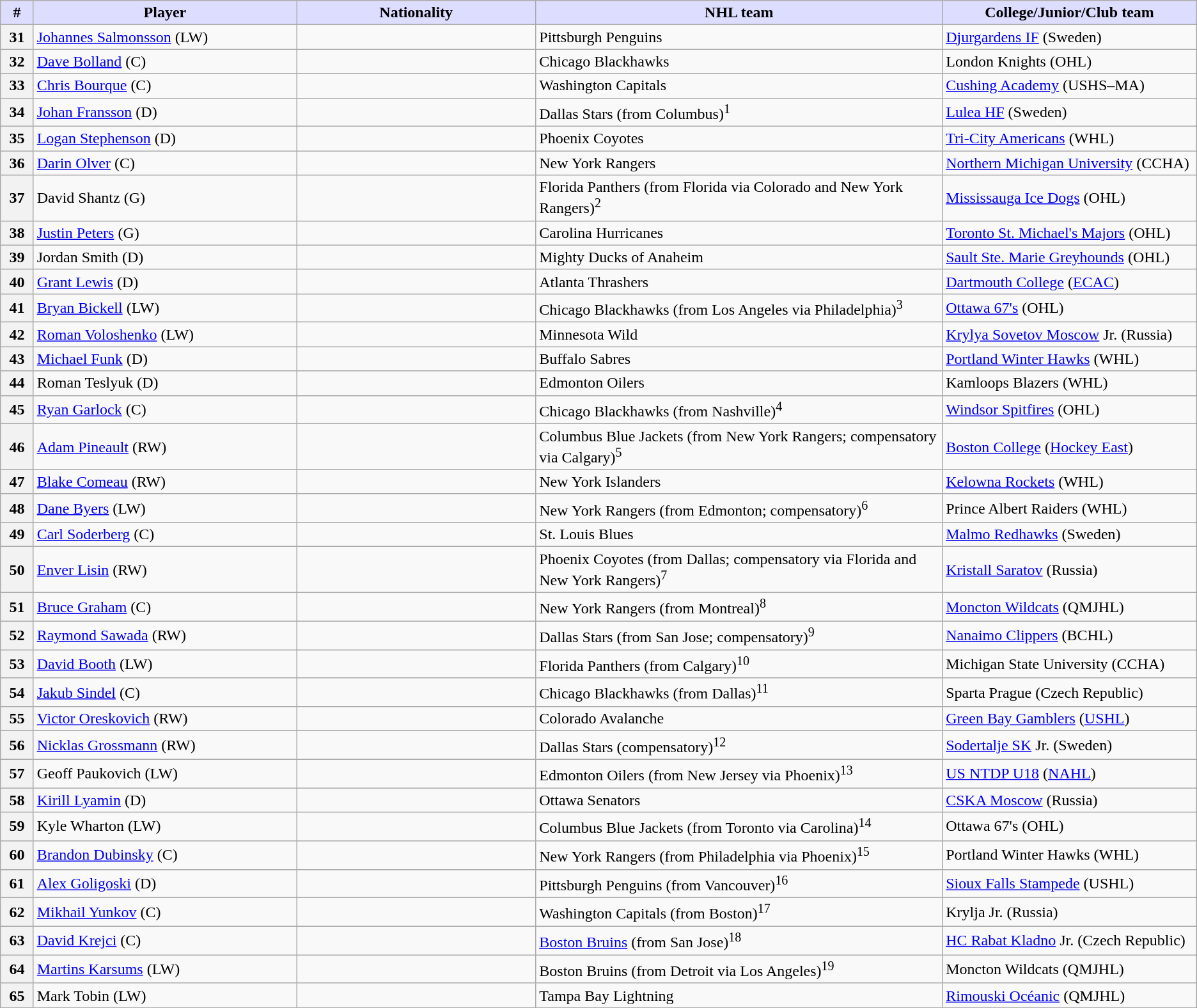<table class="wikitable">
<tr>
<th style="background:#ddf; width:2.75%;">#</th>
<th style="background:#ddf; width:22.0%;">Player</th>
<th style="background:#ddf; width:20.0%;">Nationality</th>
<th style="background:#ddf; width:34.0%;">NHL team</th>
<th style="background:#ddf; width:100.0%;">College/Junior/Club team</th>
</tr>
<tr>
<th>31</th>
<td><a href='#'>Johannes Salmonsson</a> (LW)</td>
<td></td>
<td>Pittsburgh Penguins</td>
<td><a href='#'>Djurgardens IF</a> (Sweden)</td>
</tr>
<tr>
<th>32</th>
<td><a href='#'>Dave Bolland</a> (C)</td>
<td></td>
<td>Chicago Blackhawks</td>
<td>London Knights (OHL)</td>
</tr>
<tr>
<th>33</th>
<td><a href='#'>Chris Bourque</a> (C)</td>
<td></td>
<td>Washington Capitals</td>
<td><a href='#'>Cushing Academy</a> (USHS–MA)</td>
</tr>
<tr>
<th>34</th>
<td><a href='#'>Johan Fransson</a> (D)</td>
<td></td>
<td>Dallas Stars (from Columbus)<sup>1</sup></td>
<td><a href='#'>Lulea HF</a> (Sweden)</td>
</tr>
<tr>
<th>35</th>
<td><a href='#'>Logan Stephenson</a> (D)</td>
<td></td>
<td>Phoenix Coyotes</td>
<td><a href='#'>Tri-City Americans</a> (WHL)</td>
</tr>
<tr>
<th>36</th>
<td><a href='#'>Darin Olver</a> (C)</td>
<td></td>
<td>New York Rangers</td>
<td><a href='#'>Northern Michigan University</a> (CCHA)</td>
</tr>
<tr>
<th>37</th>
<td>David Shantz (G)</td>
<td></td>
<td>Florida Panthers (from Florida via Colorado and New York Rangers)<sup>2</sup></td>
<td><a href='#'>Mississauga Ice Dogs</a> (OHL)</td>
</tr>
<tr>
<th>38</th>
<td><a href='#'>Justin Peters</a> (G)</td>
<td></td>
<td>Carolina Hurricanes</td>
<td><a href='#'>Toronto St. Michael's Majors</a> (OHL)</td>
</tr>
<tr>
<th>39</th>
<td>Jordan Smith (D)</td>
<td></td>
<td>Mighty Ducks of Anaheim</td>
<td><a href='#'>Sault Ste. Marie Greyhounds</a> (OHL)</td>
</tr>
<tr>
<th>40</th>
<td><a href='#'>Grant Lewis</a> (D)</td>
<td></td>
<td>Atlanta Thrashers</td>
<td><a href='#'>Dartmouth College</a> (<a href='#'>ECAC</a>)</td>
</tr>
<tr>
<th>41</th>
<td><a href='#'>Bryan Bickell</a> (LW)</td>
<td></td>
<td>Chicago Blackhawks (from Los Angeles via Philadelphia)<sup>3</sup></td>
<td><a href='#'>Ottawa 67's</a> (OHL)</td>
</tr>
<tr>
<th>42</th>
<td><a href='#'>Roman Voloshenko</a> (LW)</td>
<td></td>
<td>Minnesota Wild</td>
<td><a href='#'>Krylya Sovetov Moscow</a> Jr. (Russia)</td>
</tr>
<tr>
<th>43</th>
<td><a href='#'>Michael Funk</a> (D)</td>
<td></td>
<td>Buffalo Sabres</td>
<td><a href='#'>Portland Winter Hawks</a> (WHL)</td>
</tr>
<tr>
<th>44</th>
<td>Roman Teslyuk (D)</td>
<td></td>
<td>Edmonton Oilers</td>
<td>Kamloops Blazers (WHL)</td>
</tr>
<tr>
<th>45</th>
<td><a href='#'>Ryan Garlock</a> (C)</td>
<td></td>
<td>Chicago Blackhawks (from Nashville)<sup>4</sup></td>
<td><a href='#'>Windsor Spitfires</a> (OHL)</td>
</tr>
<tr>
<th>46</th>
<td><a href='#'>Adam Pineault</a> (RW)</td>
<td></td>
<td>Columbus Blue Jackets (from New York Rangers; compensatory via Calgary)<sup>5</sup></td>
<td><a href='#'>Boston College</a> (<a href='#'>Hockey East</a>)</td>
</tr>
<tr>
<th>47</th>
<td><a href='#'>Blake Comeau</a> (RW)</td>
<td></td>
<td>New York Islanders</td>
<td><a href='#'>Kelowna Rockets</a> (WHL)</td>
</tr>
<tr>
<th>48</th>
<td><a href='#'>Dane Byers</a> (LW)</td>
<td></td>
<td>New York Rangers (from Edmonton; compensatory)<sup>6</sup></td>
<td>Prince Albert Raiders (WHL)</td>
</tr>
<tr>
<th>49</th>
<td><a href='#'>Carl Soderberg</a> (C)</td>
<td></td>
<td>St. Louis Blues</td>
<td><a href='#'>Malmo Redhawks</a> (Sweden)</td>
</tr>
<tr>
<th>50</th>
<td><a href='#'>Enver Lisin</a> (RW)</td>
<td></td>
<td>Phoenix Coyotes (from Dallas; compensatory via Florida and New York Rangers)<sup>7</sup></td>
<td><a href='#'>Kristall Saratov</a> (Russia)</td>
</tr>
<tr>
<th>51</th>
<td><a href='#'>Bruce Graham</a> (C)</td>
<td></td>
<td>New York Rangers (from Montreal)<sup>8</sup></td>
<td><a href='#'>Moncton Wildcats</a> (QMJHL)</td>
</tr>
<tr>
<th>52</th>
<td><a href='#'>Raymond Sawada</a> (RW)</td>
<td></td>
<td>Dallas Stars (from San Jose; compensatory)<sup>9</sup></td>
<td><a href='#'>Nanaimo Clippers</a> (BCHL)</td>
</tr>
<tr>
<th>53</th>
<td><a href='#'>David Booth</a> (LW)</td>
<td></td>
<td>Florida Panthers (from Calgary)<sup>10</sup></td>
<td>Michigan State University (CCHA)</td>
</tr>
<tr>
<th>54</th>
<td><a href='#'>Jakub Sindel</a> (C)</td>
<td></td>
<td>Chicago Blackhawks (from Dallas)<sup>11</sup></td>
<td>Sparta Prague (Czech Republic)</td>
</tr>
<tr>
<th>55</th>
<td><a href='#'>Victor Oreskovich</a> (RW)</td>
<td></td>
<td>Colorado Avalanche</td>
<td><a href='#'>Green Bay Gamblers</a> (<a href='#'>USHL</a>)</td>
</tr>
<tr>
<th>56</th>
<td><a href='#'>Nicklas Grossmann</a> (RW)</td>
<td></td>
<td>Dallas Stars (compensatory)<sup>12</sup></td>
<td><a href='#'>Sodertalje SK</a> Jr. (Sweden)</td>
</tr>
<tr>
<th>57</th>
<td>Geoff Paukovich (LW)</td>
<td></td>
<td>Edmonton Oilers (from New Jersey via Phoenix)<sup>13</sup></td>
<td><a href='#'>US NTDP U18</a> (<a href='#'>NAHL</a>)</td>
</tr>
<tr>
<th>58</th>
<td><a href='#'>Kirill Lyamin</a> (D)</td>
<td></td>
<td>Ottawa Senators</td>
<td><a href='#'>CSKA Moscow</a> (Russia)</td>
</tr>
<tr>
<th>59</th>
<td>Kyle Wharton (LW)</td>
<td></td>
<td>Columbus Blue Jackets (from Toronto via Carolina)<sup>14</sup></td>
<td>Ottawa 67's (OHL)</td>
</tr>
<tr>
<th>60</th>
<td><a href='#'>Brandon Dubinsky</a> (C)</td>
<td></td>
<td>New York Rangers (from Philadelphia via Phoenix)<sup>15</sup></td>
<td>Portland Winter Hawks (WHL)</td>
</tr>
<tr>
<th>61</th>
<td><a href='#'>Alex Goligoski</a> (D)</td>
<td></td>
<td>Pittsburgh Penguins (from Vancouver)<sup>16</sup></td>
<td><a href='#'>Sioux Falls Stampede</a> (USHL)</td>
</tr>
<tr>
<th>62</th>
<td><a href='#'>Mikhail Yunkov</a> (C)</td>
<td></td>
<td>Washington Capitals (from Boston)<sup>17</sup></td>
<td>Krylja Jr. (Russia)</td>
</tr>
<tr>
<th>63</th>
<td><a href='#'>David Krejci</a> (C)</td>
<td></td>
<td><a href='#'>Boston Bruins</a> (from San Jose)<sup>18</sup></td>
<td><a href='#'>HC Rabat Kladno</a> Jr. (Czech Republic)</td>
</tr>
<tr>
<th>64</th>
<td><a href='#'>Martins Karsums</a> (LW)</td>
<td></td>
<td>Boston Bruins (from Detroit via Los Angeles)<sup>19</sup></td>
<td>Moncton Wildcats (QMJHL)</td>
</tr>
<tr>
<th>65</th>
<td>Mark Tobin (LW)</td>
<td></td>
<td>Tampa Bay Lightning</td>
<td><a href='#'>Rimouski Océanic</a> (QMJHL)</td>
</tr>
</table>
